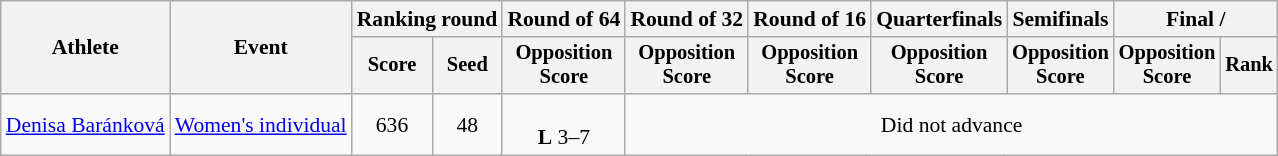<table class="wikitable" style="font-size:90%; text-align:center">
<tr>
<th rowspan=2>Athlete</th>
<th rowspan=2>Event</th>
<th colspan="2">Ranking round</th>
<th>Round of 64</th>
<th>Round of 32</th>
<th>Round of 16</th>
<th>Quarterfinals</th>
<th>Semifinals</th>
<th colspan="2">Final / </th>
</tr>
<tr style="font-size:95%">
<th>Score</th>
<th>Seed</th>
<th>Opposition<br>Score</th>
<th>Opposition<br>Score</th>
<th>Opposition<br>Score</th>
<th>Opposition<br>Score</th>
<th>Opposition<br>Score</th>
<th>Opposition<br>Score</th>
<th>Rank</th>
</tr>
<tr align=center>
<td align=left><a href='#'>Denisa Baránková</a></td>
<td align=left><a href='#'>Women's individual</a></td>
<td>636</td>
<td>48</td>
<td><br><strong>L</strong> 3–7</td>
<td colspan="6">Did not advance</td>
</tr>
</table>
